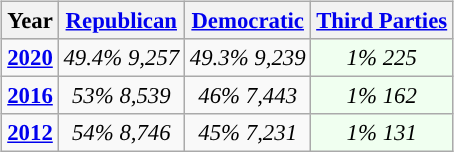<table class="wikitable" style="float:right; font-size:95%;">
<tr bgcolor=lightgrey>
<th>Year</th>
<th><a href='#'>Republican</a></th>
<th><a href='#'>Democratic</a></th>
<th><a href='#'>Third Parties</a></th>
</tr>
<tr>
<td style="text-align:center; "><strong><a href='#'>2020</a></strong></td>
<td style="text-align:center; "><em>49.4%</em> <em>9,257</em></td>
<td style="text-align:center; "><em>49.3%</em> <em>9,239</em></td>
<td style="text-align:center; background:honeyDew;"><em>1%</em> <em>225</em></td>
</tr>
<tr>
<td style="text-align:center; "><strong><a href='#'>2016</a></strong></td>
<td style="text-align:center; "><em>53%</em> <em>8,539</em></td>
<td style="text-align:center; "><em>46%</em> <em>7,443</em></td>
<td style="text-align:center; background:honeyDew;"><em>1%</em> <em>162</em></td>
</tr>
<tr>
<td style="text-align:center; "><strong><a href='#'>2012</a></strong></td>
<td style="text-align:center; "><em>54%</em> <em>8,746</em></td>
<td style="text-align:center; "><em>45%</em> <em>7,231</em></td>
<td style="text-align:center; background:honeyDew;"><em>1%</em> <em>131</em></td>
</tr>
</table>
